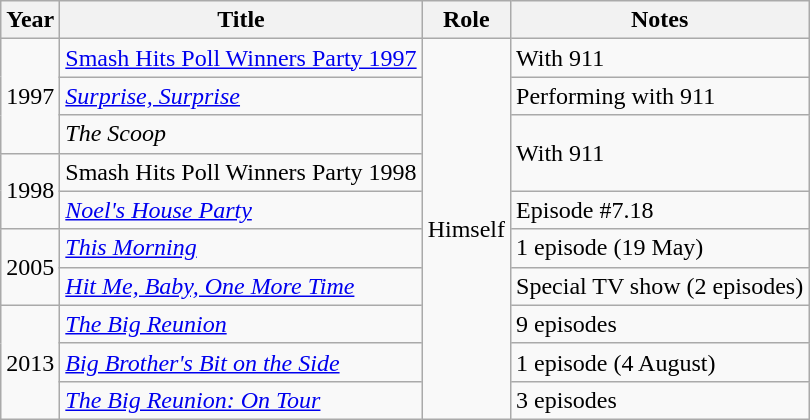<table class="wikitable sortable">
<tr>
<th>Year</th>
<th>Title</th>
<th>Role</th>
<th class="unsortable">Notes</th>
</tr>
<tr>
<td rowspan="3">1997</td>
<td><a href='#'>Smash Hits Poll Winners Party 1997</a></td>
<td rowspan="10">Himself</td>
<td>With 911</td>
</tr>
<tr>
<td><em><a href='#'>Surprise, Surprise</a></em></td>
<td>Performing with 911</td>
</tr>
<tr>
<td><em>The Scoop</em></td>
<td rowspan="2">With 911</td>
</tr>
<tr>
<td rowspan="2">1998</td>
<td>Smash Hits Poll Winners Party 1998</td>
</tr>
<tr>
<td><em><a href='#'>Noel's House Party</a></em></td>
<td>Episode #7.18</td>
</tr>
<tr>
<td rowspan="2">2005</td>
<td><em><a href='#'>This Morning</a></em></td>
<td>1 episode (19 May)</td>
</tr>
<tr>
<td><em><a href='#'>Hit Me, Baby, One More Time</a></em></td>
<td>Special TV show (2 episodes)</td>
</tr>
<tr>
<td rowspan="3">2013</td>
<td><em><a href='#'>The Big Reunion</a></em></td>
<td>9 episodes</td>
</tr>
<tr>
<td><em><a href='#'>Big Brother's Bit on the Side</a></em></td>
<td>1 episode (4 August)</td>
</tr>
<tr>
<td><em><a href='#'>The Big Reunion: On Tour</a></em></td>
<td>3 episodes</td>
</tr>
</table>
